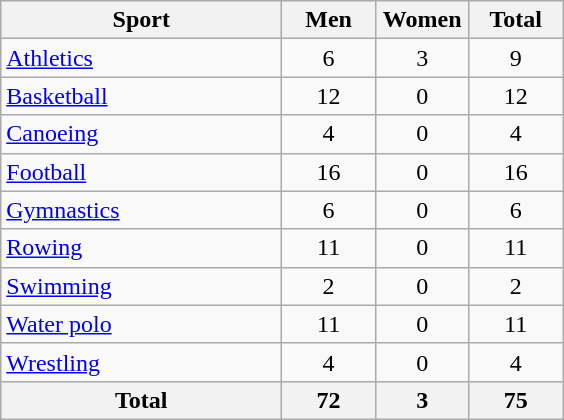<table class="wikitable sortable" style="text-align:center;">
<tr>
<th width=180>Sport</th>
<th width=55>Men</th>
<th width=55>Women</th>
<th width=55>Total</th>
</tr>
<tr>
<td align=left><a href='#'>Athletics</a></td>
<td>6</td>
<td>3</td>
<td>9</td>
</tr>
<tr>
<td align=left><a href='#'>Basketball</a></td>
<td>12</td>
<td>0</td>
<td>12</td>
</tr>
<tr>
<td align=left><a href='#'>Canoeing</a></td>
<td>4</td>
<td>0</td>
<td>4</td>
</tr>
<tr>
<td align=left><a href='#'>Football</a></td>
<td>16</td>
<td>0</td>
<td>16</td>
</tr>
<tr>
<td align=left><a href='#'>Gymnastics</a></td>
<td>6</td>
<td>0</td>
<td>6</td>
</tr>
<tr>
<td align=left><a href='#'>Rowing</a></td>
<td>11</td>
<td>0</td>
<td>11</td>
</tr>
<tr>
<td align=left><a href='#'>Swimming</a></td>
<td>2</td>
<td>0</td>
<td>2</td>
</tr>
<tr>
<td align=left><a href='#'>Water polo</a></td>
<td>11</td>
<td>0</td>
<td>11</td>
</tr>
<tr>
<td align=left><a href='#'>Wrestling</a></td>
<td>4</td>
<td>0</td>
<td>4</td>
</tr>
<tr>
<th>Total</th>
<th>72</th>
<th>3</th>
<th>75</th>
</tr>
</table>
